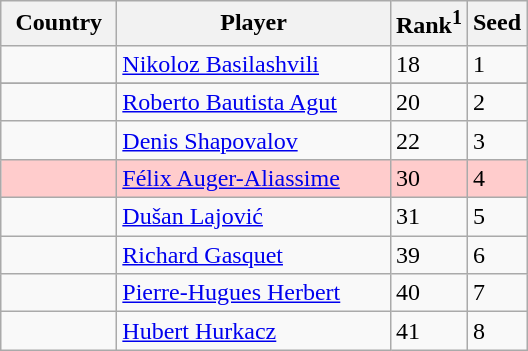<table class="sortable wikitable">
<tr>
<th width="70">Country</th>
<th width="175">Player</th>
<th>Rank<sup>1</sup></th>
<th>Seed</th>
</tr>
<tr>
<td></td>
<td><a href='#'>Nikoloz Basilashvili</a></td>
<td>18</td>
<td>1</td>
</tr>
<tr>
</tr>
<tr>
<td></td>
<td><a href='#'>Roberto Bautista Agut</a></td>
<td>20</td>
<td>2</td>
</tr>
<tr>
<td></td>
<td><a href='#'>Denis Shapovalov</a></td>
<td>22</td>
<td>3</td>
</tr>
<tr bgcolor=#fcc>
<td></td>
<td><a href='#'>Félix Auger-Aliassime</a></td>
<td>30</td>
<td>4</td>
</tr>
<tr>
<td></td>
<td><a href='#'>Dušan Lajović</a></td>
<td>31</td>
<td>5</td>
</tr>
<tr>
<td></td>
<td><a href='#'>Richard Gasquet</a></td>
<td>39</td>
<td>6</td>
</tr>
<tr>
<td></td>
<td><a href='#'>Pierre-Hugues Herbert</a></td>
<td>40</td>
<td>7</td>
</tr>
<tr>
<td></td>
<td><a href='#'>Hubert Hurkacz</a></td>
<td>41</td>
<td>8</td>
</tr>
</table>
